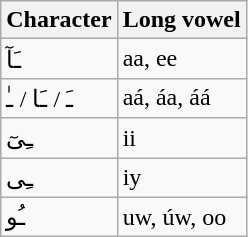<table class="wikitable">
<tr>
<th>Character</th>
<th>Long vowel</th>
</tr>
<tr>
<td>ـَآ</td>
<td>aa, ee</td>
</tr>
<tr>
<td>ـَ / ـَا / ـٰ</td>
<td>aá, áa, áá</td>
</tr>
<tr>
<td>ـِىٓ</td>
<td>ii</td>
</tr>
<tr>
<td>ـِى</td>
<td>iy</td>
</tr>
<tr>
<td>ـُو</td>
<td>uw, úw, oo</td>
</tr>
</table>
